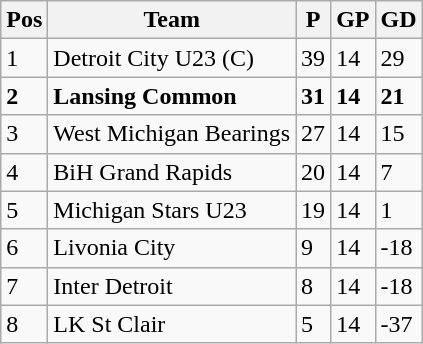<table class="wikitable">
<tr>
<th>Pos</th>
<th>Team</th>
<th>P</th>
<th>GP</th>
<th>GD</th>
</tr>
<tr>
<td>1</td>
<td>Detroit City U23 (C)</td>
<td>39</td>
<td>14</td>
<td>29</td>
</tr>
<tr>
<td><strong>2</strong></td>
<td><strong>Lansing Common</strong></td>
<td><strong>31</strong></td>
<td><strong>14</strong></td>
<td><strong>21</strong></td>
</tr>
<tr>
<td>3</td>
<td>West Michigan Bearings</td>
<td>27</td>
<td>14</td>
<td>15</td>
</tr>
<tr>
<td>4</td>
<td>BiH Grand Rapids</td>
<td>20</td>
<td>14</td>
<td>7</td>
</tr>
<tr>
<td>5</td>
<td>Michigan Stars U23</td>
<td>19</td>
<td>14</td>
<td>1</td>
</tr>
<tr>
<td>6</td>
<td>Livonia City</td>
<td>9</td>
<td>14</td>
<td>-18</td>
</tr>
<tr>
<td>7</td>
<td>Inter Detroit</td>
<td>8</td>
<td>14</td>
<td>-18</td>
</tr>
<tr>
<td>8</td>
<td>LK St Clair</td>
<td>5</td>
<td>14</td>
<td>-37</td>
</tr>
</table>
